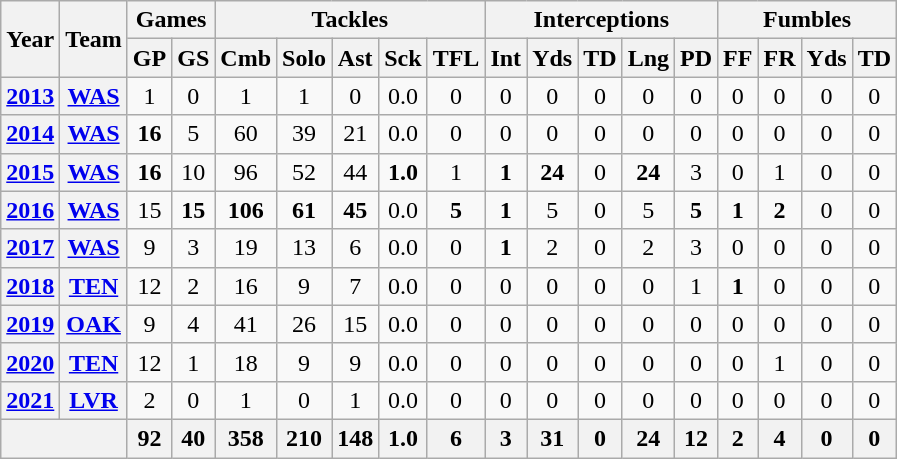<table class="wikitable" style="text-align:center">
<tr>
<th rowspan="2">Year</th>
<th rowspan="2">Team</th>
<th colspan="2">Games</th>
<th colspan="5">Tackles</th>
<th colspan="5">Interceptions</th>
<th colspan="4">Fumbles</th>
</tr>
<tr>
<th>GP</th>
<th>GS</th>
<th>Cmb</th>
<th>Solo</th>
<th>Ast</th>
<th>Sck</th>
<th>TFL</th>
<th>Int</th>
<th>Yds</th>
<th>TD</th>
<th>Lng</th>
<th>PD</th>
<th>FF</th>
<th>FR</th>
<th>Yds</th>
<th>TD</th>
</tr>
<tr>
<th><a href='#'>2013</a></th>
<th><a href='#'>WAS</a></th>
<td>1</td>
<td>0</td>
<td>1</td>
<td>1</td>
<td>0</td>
<td>0.0</td>
<td>0</td>
<td>0</td>
<td>0</td>
<td>0</td>
<td>0</td>
<td>0</td>
<td>0</td>
<td>0</td>
<td>0</td>
<td>0</td>
</tr>
<tr>
<th><a href='#'>2014</a></th>
<th><a href='#'>WAS</a></th>
<td><strong>16</strong></td>
<td>5</td>
<td>60</td>
<td>39</td>
<td>21</td>
<td>0.0</td>
<td>0</td>
<td>0</td>
<td>0</td>
<td>0</td>
<td>0</td>
<td>0</td>
<td>0</td>
<td>0</td>
<td>0</td>
<td>0</td>
</tr>
<tr>
<th><a href='#'>2015</a></th>
<th><a href='#'>WAS</a></th>
<td><strong>16</strong></td>
<td>10</td>
<td>96</td>
<td>52</td>
<td>44</td>
<td><strong>1.0</strong></td>
<td>1</td>
<td><strong>1</strong></td>
<td><strong>24</strong></td>
<td>0</td>
<td><strong>24</strong></td>
<td>3</td>
<td>0</td>
<td>1</td>
<td>0</td>
<td>0</td>
</tr>
<tr>
<th><a href='#'>2016</a></th>
<th><a href='#'>WAS</a></th>
<td>15</td>
<td><strong>15</strong></td>
<td><strong>106</strong></td>
<td><strong>61</strong></td>
<td><strong>45</strong></td>
<td>0.0</td>
<td><strong>5</strong></td>
<td><strong>1</strong></td>
<td>5</td>
<td>0</td>
<td>5</td>
<td><strong>5</strong></td>
<td><strong>1</strong></td>
<td><strong>2</strong></td>
<td>0</td>
<td>0</td>
</tr>
<tr>
<th><a href='#'>2017</a></th>
<th><a href='#'>WAS</a></th>
<td>9</td>
<td>3</td>
<td>19</td>
<td>13</td>
<td>6</td>
<td>0.0</td>
<td>0</td>
<td><strong>1</strong></td>
<td>2</td>
<td>0</td>
<td>2</td>
<td>3</td>
<td>0</td>
<td>0</td>
<td>0</td>
<td>0</td>
</tr>
<tr>
<th><a href='#'>2018</a></th>
<th><a href='#'>TEN</a></th>
<td>12</td>
<td>2</td>
<td>16</td>
<td>9</td>
<td>7</td>
<td>0.0</td>
<td>0</td>
<td>0</td>
<td>0</td>
<td>0</td>
<td>0</td>
<td>1</td>
<td><strong>1</strong></td>
<td>0</td>
<td>0</td>
<td>0</td>
</tr>
<tr>
<th><a href='#'>2019</a></th>
<th><a href='#'>OAK</a></th>
<td>9</td>
<td>4</td>
<td>41</td>
<td>26</td>
<td>15</td>
<td>0.0</td>
<td>0</td>
<td>0</td>
<td>0</td>
<td>0</td>
<td>0</td>
<td>0</td>
<td>0</td>
<td>0</td>
<td>0</td>
<td>0</td>
</tr>
<tr>
<th><a href='#'>2020</a></th>
<th><a href='#'>TEN</a></th>
<td>12</td>
<td>1</td>
<td>18</td>
<td>9</td>
<td>9</td>
<td>0.0</td>
<td>0</td>
<td>0</td>
<td>0</td>
<td>0</td>
<td>0</td>
<td>0</td>
<td>0</td>
<td>1</td>
<td>0</td>
<td>0</td>
</tr>
<tr>
<th><a href='#'>2021</a></th>
<th><a href='#'>LVR</a></th>
<td>2</td>
<td>0</td>
<td>1</td>
<td>0</td>
<td>1</td>
<td>0.0</td>
<td>0</td>
<td>0</td>
<td>0</td>
<td>0</td>
<td>0</td>
<td>0</td>
<td>0</td>
<td>0</td>
<td>0</td>
<td>0</td>
</tr>
<tr>
<th colspan="2"></th>
<th>92</th>
<th>40</th>
<th>358</th>
<th>210</th>
<th>148</th>
<th>1.0</th>
<th>6</th>
<th>3</th>
<th>31</th>
<th>0</th>
<th>24</th>
<th>12</th>
<th>2</th>
<th>4</th>
<th>0</th>
<th>0</th>
</tr>
</table>
